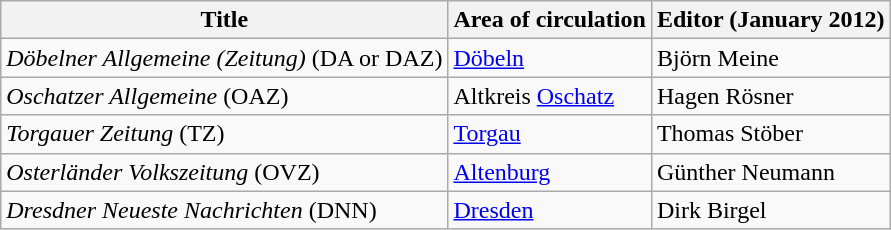<table class="wikitable">
<tr>
<th bgcolor="#FFDEAD">Title</th>
<th bgcolor="#FFDEAD">Area of circulation</th>
<th bgcolor="#FFDEAD">Editor (January 2012)</th>
</tr>
<tr>
<td><em>Döbelner Allgemeine (Zeitung)</em> (DA or DAZ)</td>
<td><a href='#'>Döbeln</a></td>
<td>Björn Meine</td>
</tr>
<tr>
<td><em>Oschatzer Allgemeine</em> (OAZ)</td>
<td>Altkreis <a href='#'>Oschatz</a></td>
<td>Hagen Rösner</td>
</tr>
<tr>
<td><em>Torgauer Zeitung</em> (TZ)</td>
<td><a href='#'>Torgau</a></td>
<td>Thomas Stöber</td>
</tr>
<tr>
<td><em>Osterländer Volkszeitung</em> (OVZ)</td>
<td><a href='#'>Altenburg</a></td>
<td>Günther Neumann</td>
</tr>
<tr>
<td><em>Dresdner Neueste Nachrichten</em> (DNN)</td>
<td><a href='#'>Dresden</a></td>
<td>Dirk Birgel</td>
</tr>
</table>
